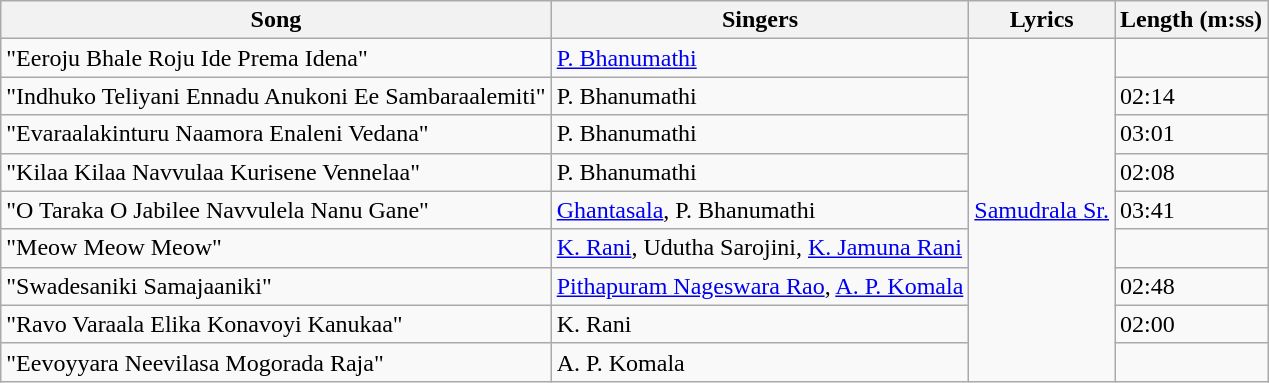<table class="wikitable">
<tr>
<th>Song</th>
<th>Singers</th>
<th>Lyrics</th>
<th>Length (m:ss)</th>
</tr>
<tr>
<td>"Eeroju Bhale Roju Ide Prema Idena"</td>
<td><a href='#'>P. Bhanumathi</a></td>
<td rowspan=9><a href='#'>Samudrala Sr.</a></td>
<td></td>
</tr>
<tr>
<td>"Indhuko Teliyani Ennadu Anukoni Ee Sambaraalemiti"</td>
<td>P. Bhanumathi</td>
<td>02:14</td>
</tr>
<tr>
<td>"Evaraalakinturu Naamora Enaleni Vedana"</td>
<td>P. Bhanumathi</td>
<td>03:01</td>
</tr>
<tr>
<td>"Kilaa Kilaa Navvulaa Kurisene Vennelaa"</td>
<td>P. Bhanumathi</td>
<td>02:08</td>
</tr>
<tr>
<td>"O Taraka O Jabilee  Navvulela Nanu Gane"</td>
<td><a href='#'>Ghantasala</a>, P. Bhanumathi</td>
<td>03:41</td>
</tr>
<tr>
<td>"Meow Meow Meow"</td>
<td><a href='#'>K. Rani</a>, Udutha Sarojini, <a href='#'>K. Jamuna Rani</a></td>
<td></td>
</tr>
<tr>
<td>"Swadesaniki Samajaaniki"</td>
<td><a href='#'>Pithapuram Nageswara Rao</a>, <a href='#'>A. P. Komala</a></td>
<td>02:48</td>
</tr>
<tr>
<td>"Ravo Varaala Elika Konavoyi Kanukaa"</td>
<td>K. Rani</td>
<td>02:00</td>
</tr>
<tr>
<td>"Eevoyyara Neevilasa Mogorada Raja"</td>
<td>A. P. Komala</td>
<td></td>
</tr>
</table>
